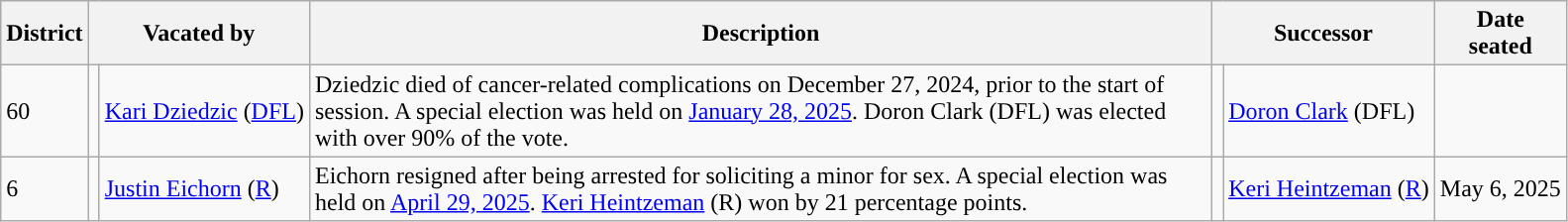<table class="wikitable">
<tr>
<th>District</th>
<th colspan="2">Vacated by</th>
<th style="width:600px">Description</th>
<th colspan="2">Successor</th>
<th>Date <br>seated</th>
</tr>
<tr>
<td>60</td>
<td style="background:"></td>
<td><a href='#'>Kari Dziedzic</a> (<a href='#'>DFL</a>)</td>
<td>Dziedzic died of cancer-related complications on December 27, 2024, prior to the start of session. A special election was held on <a href='#'>January 28, 2025</a>. Doron Clark (DFL) was elected with over 90% of the vote.</td>
<td style="background:"></td>
<td><a href='#'>Doron Clark</a> (DFL)</td>
<td></td>
</tr>
<tr>
<td>6</td>
<td style="background:"></td>
<td><a href='#'>Justin Eichorn</a> (<a href='#'>R</a>)</td>
<td>Eichorn resigned after being arrested for soliciting a minor for sex. A special election was held on <a href='#'>April 29, 2025</a>. <a href='#'>Keri Heintzeman</a> (R) won by 21 percentage points.</td>
<td style="background:"></td>
<td><a href='#'>Keri Heintzeman</a> (<a href='#'>R</a>)</td>
<td>May 6, 2025 </td>
</tr>
</table>
